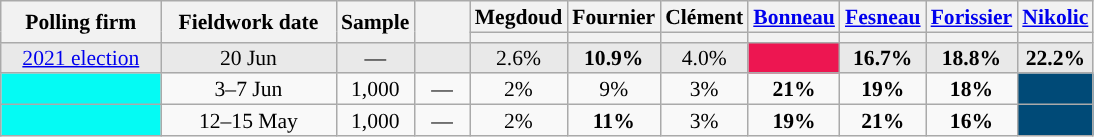<table class="wikitable" style="text-align:center;font-size:90%;line-height:14px;">
<tr>
<th rowspan="2" style="width:100px;">Polling firm</th>
<th rowspan="2" style="width:110px;">Fieldwork date</th>
<th rowspan="2" style="width:35px;">Sample</th>
<th rowspan="2" style="width:30px;"></th>
<th>Megdoud<br></th>
<th>Fournier<br></th>
<th>Clément<br></th>
<th><a href='#'>Bonneau</a><br></th>
<th><a href='#'>Fesneau</a><br></th>
<th><a href='#'>Forissier</a><br></th>
<th><a href='#'>Nikolic</a><br></th>
</tr>
<tr>
<th style="background:"></th>
<th style="background:"></th>
<th style="background:"></th>
<th style="background:"></th>
<th style="background:"></th>
<th style="background:"></th>
<th style="background:"></th>
</tr>
<tr style="background:#E9E9E9;">
<td><a href='#'>2021 election</a></td>
<td data-sort-value="2021-06-20">20 Jun</td>
<td>—</td>
<td></td>
<td>2.6%</td>
<td><strong>10.9%</strong></td>
<td>4.0%</td>
<td style="background:#ED1651;"></td>
<td><strong>16.7%</strong></td>
<td><strong>18.8%</strong></td>
<td><strong>22.2%</strong></td>
</tr>
<tr>
<td style="background:#04FBF4;"></td>
<td data-sort-value="2021-06-07">3–7 Jun</td>
<td>1,000</td>
<td>—</td>
<td>2%</td>
<td>9%</td>
<td>3%</td>
<td><strong>21%</strong></td>
<td><strong>19%</strong></td>
<td><strong>18%</strong></td>
<td style="background:#004A77;"></td>
</tr>
<tr>
<td style="background:#04FBF4;"></td>
<td data-sort-value="2021-05-10">12–15 May</td>
<td>1,000</td>
<td>—</td>
<td>2%</td>
<td><strong>11%</strong></td>
<td>3%</td>
<td><strong>19%</strong></td>
<td><strong>21%</strong></td>
<td><strong>16%</strong></td>
<td style="background:#004A77;"></td>
</tr>
</table>
